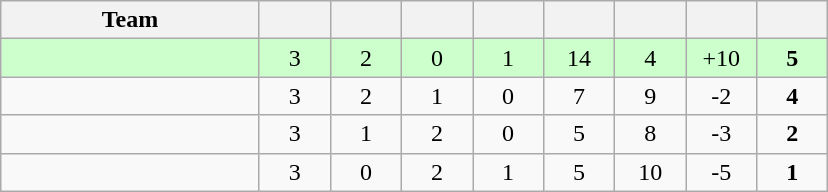<table class="wikitable" style="text-align:center;">
<tr>
<th width=165>Team</th>
<th width=40></th>
<th width=40></th>
<th width=40></th>
<th width=40></th>
<th width=40></th>
<th width=40></th>
<th width=40></th>
<th width=40></th>
</tr>
<tr bgcolor="ccffcc">
<td style="text-align:left;"></td>
<td>3</td>
<td>2</td>
<td>0</td>
<td>1</td>
<td>14</td>
<td>4</td>
<td>+10</td>
<td><strong>5</strong></td>
</tr>
<tr>
<td style="text-align:left;"></td>
<td>3</td>
<td>2</td>
<td>1</td>
<td>0</td>
<td>7</td>
<td>9</td>
<td>-2</td>
<td><strong>4</strong></td>
</tr>
<tr>
<td style="text-align:left;"></td>
<td>3</td>
<td>1</td>
<td>2</td>
<td>0</td>
<td>5</td>
<td>8</td>
<td>-3</td>
<td><strong>2</strong></td>
</tr>
<tr>
<td style="text-align:left;"></td>
<td>3</td>
<td>0</td>
<td>2</td>
<td>1</td>
<td>5</td>
<td>10</td>
<td>-5</td>
<td><strong>1</strong></td>
</tr>
</table>
